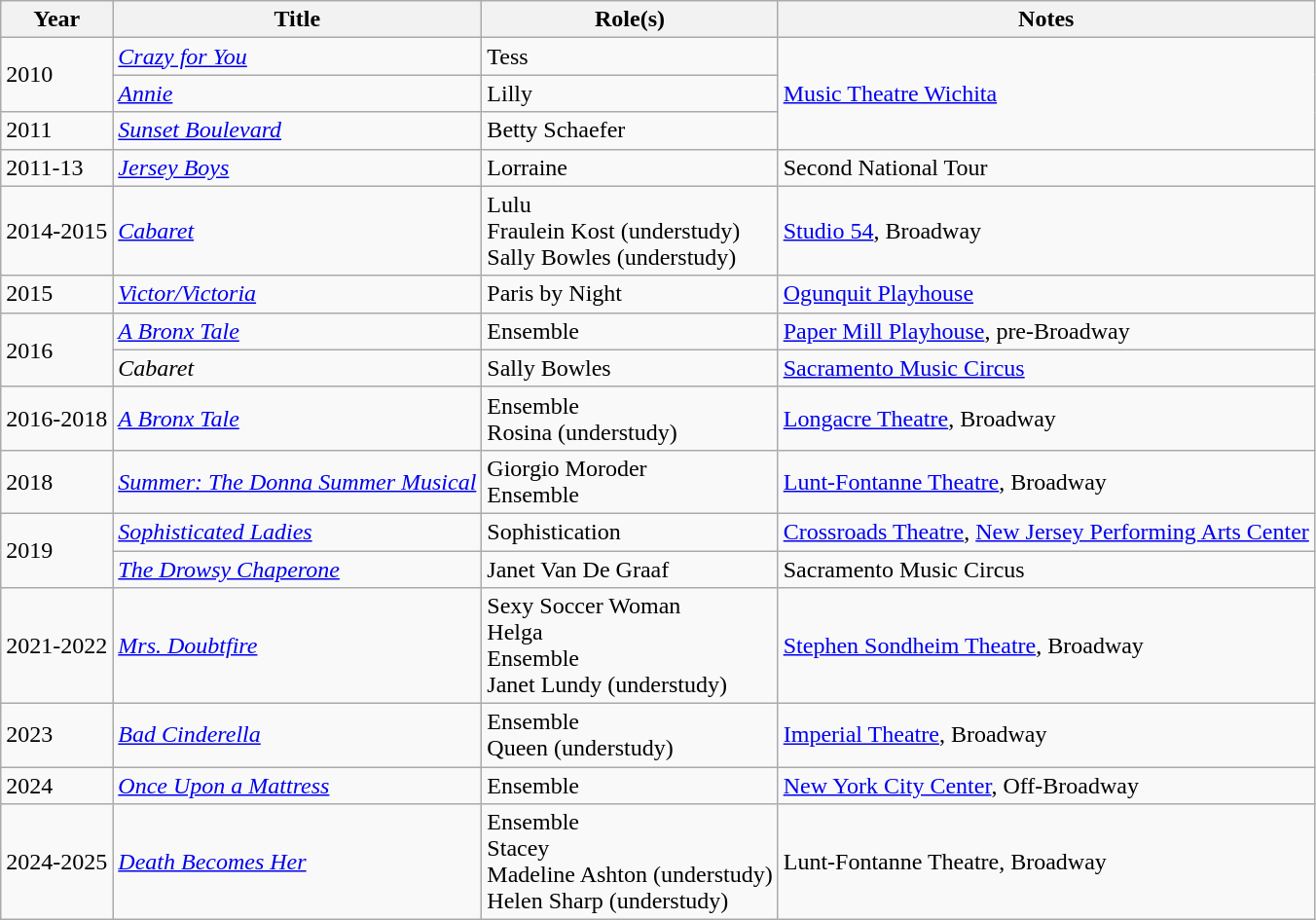<table class="wikitable sortable">
<tr>
<th>Year</th>
<th>Title</th>
<th>Role(s)</th>
<th>Notes</th>
</tr>
<tr>
<td rowspan="2">2010</td>
<td><em><a href='#'>Crazy for You</a></em></td>
<td>Tess</td>
<td rowspan="3"><a href='#'>Music Theatre Wichita</a></td>
</tr>
<tr>
<td><em><a href='#'>Annie</a></em></td>
<td>Lilly</td>
</tr>
<tr>
<td>2011</td>
<td><em><a href='#'>Sunset Boulevard</a></em></td>
<td>Betty Schaefer</td>
</tr>
<tr>
<td>2011-13</td>
<td><em><a href='#'>Jersey Boys</a></em></td>
<td>Lorraine</td>
<td>Second National Tour</td>
</tr>
<tr>
<td>2014-2015</td>
<td><em><a href='#'>Cabaret</a></em></td>
<td>Lulu<br>Fraulein Kost (understudy)<br>Sally Bowles (understudy)</td>
<td><a href='#'>Studio 54</a>, Broadway</td>
</tr>
<tr>
<td>2015</td>
<td><em><a href='#'>Victor/Victoria</a></em></td>
<td>Paris by Night</td>
<td><a href='#'>Ogunquit Playhouse</a></td>
</tr>
<tr>
<td rowspan="2">2016</td>
<td><em><a href='#'>A Bronx Tale</a></em></td>
<td>Ensemble</td>
<td><a href='#'>Paper Mill Playhouse</a>, pre-Broadway</td>
</tr>
<tr>
<td><em>Cabaret</em></td>
<td>Sally Bowles</td>
<td><a href='#'>Sacramento Music Circus</a></td>
</tr>
<tr>
<td>2016-2018</td>
<td><em><a href='#'>A Bronx Tale</a></em></td>
<td>Ensemble<br>Rosina (understudy)</td>
<td><a href='#'>Longacre Theatre</a>, Broadway</td>
</tr>
<tr>
<td>2018</td>
<td><em><a href='#'>Summer: The Donna Summer Musical</a></em></td>
<td>Giorgio Moroder<br>Ensemble</td>
<td><a href='#'>Lunt-Fontanne Theatre</a>, Broadway</td>
</tr>
<tr>
<td rowspan="2">2019</td>
<td><em><a href='#'>Sophisticated Ladies</a></em></td>
<td>Sophistication</td>
<td><a href='#'>Crossroads Theatre</a>, <a href='#'>New Jersey Performing Arts Center</a></td>
</tr>
<tr>
<td><em><a href='#'>The Drowsy Chaperone</a></em></td>
<td>Janet Van De Graaf</td>
<td>Sacramento Music Circus</td>
</tr>
<tr>
<td>2021-2022</td>
<td><em><a href='#'>Mrs. Doubtfire</a></em></td>
<td>Sexy Soccer Woman<br>Helga<br>Ensemble<br>Janet Lundy (understudy)</td>
<td><a href='#'>Stephen Sondheim Theatre</a>, Broadway</td>
</tr>
<tr>
<td>2023</td>
<td><em><a href='#'>Bad Cinderella</a></em></td>
<td>Ensemble<br>Queen (understudy)</td>
<td><a href='#'>Imperial Theatre</a>, Broadway</td>
</tr>
<tr>
<td>2024</td>
<td><em><a href='#'>Once Upon a Mattress</a></em></td>
<td>Ensemble</td>
<td><a href='#'>New York City Center</a>, Off-Broadway</td>
</tr>
<tr>
<td>2024-2025</td>
<td><em><a href='#'>Death Becomes Her</a></em></td>
<td>Ensemble<br>Stacey<br>Madeline Ashton (understudy)<br>Helen Sharp (understudy)</td>
<td>Lunt-Fontanne Theatre, Broadway</td>
</tr>
</table>
